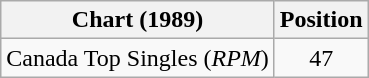<table class="wikitable sortable">
<tr>
<th align="left">Chart (1989)</th>
<th align="center">Position</th>
</tr>
<tr>
<td>Canada Top Singles (<em>RPM</em>)</td>
<td style="text-align:center;">47</td>
</tr>
</table>
